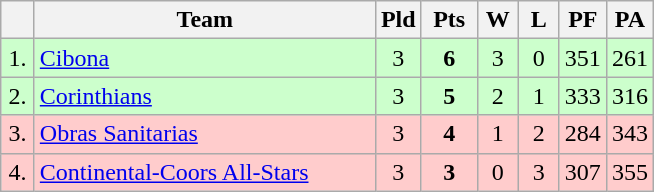<table class=wikitable style="text-align:center">
<tr>
<th width=15></th>
<th width=220>Team</th>
<th width=20>Pld</th>
<th width=30>Pts</th>
<th width=20>W</th>
<th width=20>L</th>
<th width=20>PF</th>
<th width=20>PA</th>
</tr>
<tr style="background: #ccffcc;">
<td>1.</td>
<td align=left> <a href='#'>Cibona</a></td>
<td>3</td>
<td><strong>6</strong></td>
<td>3</td>
<td>0</td>
<td>351</td>
<td>261</td>
</tr>
<tr style="background: #ccffcc;">
<td>2.</td>
<td align=left> <a href='#'>Corinthians</a></td>
<td>3</td>
<td><strong>5</strong></td>
<td>2</td>
<td>1</td>
<td>333</td>
<td>316</td>
</tr>
<tr style="background: #ffcccc;">
<td>3.</td>
<td align=left> <a href='#'>Obras Sanitarias</a></td>
<td>3</td>
<td><strong>4</strong></td>
<td>1</td>
<td>2</td>
<td>284</td>
<td>343</td>
</tr>
<tr style="background:#ffcccc;">
<td>4.</td>
<td align=left> <a href='#'>Continental-Coors All-Stars</a></td>
<td>3</td>
<td><strong>3</strong></td>
<td>0</td>
<td>3</td>
<td>307</td>
<td>355</td>
</tr>
</table>
